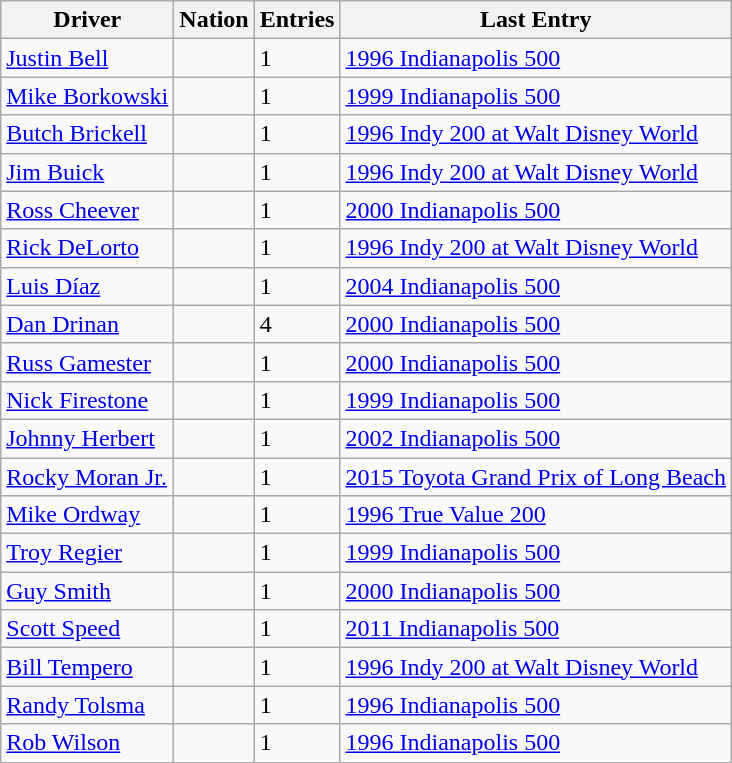<table class="wikitable">
<tr>
<th>Driver</th>
<th>Nation</th>
<th>Entries</th>
<th>Last Entry</th>
</tr>
<tr>
<td><a href='#'>Justin Bell</a></td>
<td></td>
<td>1</td>
<td><a href='#'>1996 Indianapolis 500</a></td>
</tr>
<tr>
<td><a href='#'>Mike Borkowski</a></td>
<td></td>
<td>1</td>
<td><a href='#'>1999 Indianapolis 500</a></td>
</tr>
<tr>
<td><a href='#'>Butch Brickell</a></td>
<td></td>
<td>1</td>
<td><a href='#'>1996 Indy 200 at Walt Disney World</a></td>
</tr>
<tr>
<td><a href='#'>Jim Buick</a></td>
<td></td>
<td>1</td>
<td><a href='#'>1996 Indy 200 at Walt Disney World</a></td>
</tr>
<tr>
<td><a href='#'>Ross Cheever</a></td>
<td></td>
<td>1</td>
<td><a href='#'>2000 Indianapolis 500</a></td>
</tr>
<tr>
<td><a href='#'>Rick DeLorto</a></td>
<td></td>
<td>1</td>
<td><a href='#'>1996 Indy 200 at Walt Disney World</a></td>
</tr>
<tr>
<td><a href='#'>Luis Díaz</a></td>
<td></td>
<td>1</td>
<td><a href='#'>2004 Indianapolis 500</a></td>
</tr>
<tr>
<td><a href='#'>Dan Drinan</a></td>
<td></td>
<td>4</td>
<td><a href='#'>2000 Indianapolis 500</a></td>
</tr>
<tr>
<td><a href='#'>Russ Gamester</a></td>
<td></td>
<td>1</td>
<td><a href='#'>2000 Indianapolis 500</a></td>
</tr>
<tr>
<td><a href='#'>Nick Firestone</a></td>
<td></td>
<td>1</td>
<td><a href='#'>1999 Indianapolis 500</a></td>
</tr>
<tr>
<td><a href='#'>Johnny Herbert</a></td>
<td></td>
<td>1</td>
<td><a href='#'>2002 Indianapolis 500</a></td>
</tr>
<tr>
<td><a href='#'>Rocky Moran Jr.</a></td>
<td></td>
<td>1</td>
<td><a href='#'>2015 Toyota Grand Prix of Long Beach</a></td>
</tr>
<tr>
<td><a href='#'>Mike Ordway</a></td>
<td></td>
<td>1</td>
<td><a href='#'>1996 True Value 200</a></td>
</tr>
<tr>
<td><a href='#'>Troy Regier</a></td>
<td></td>
<td>1</td>
<td><a href='#'>1999 Indianapolis 500</a></td>
</tr>
<tr>
<td><a href='#'>Guy Smith</a></td>
<td></td>
<td>1</td>
<td><a href='#'>2000 Indianapolis 500</a></td>
</tr>
<tr>
<td><a href='#'>Scott Speed</a></td>
<td></td>
<td>1</td>
<td><a href='#'>2011 Indianapolis 500</a></td>
</tr>
<tr>
<td><a href='#'>Bill Tempero</a></td>
<td></td>
<td>1</td>
<td><a href='#'>1996 Indy 200 at Walt Disney World</a></td>
</tr>
<tr>
<td><a href='#'>Randy Tolsma</a></td>
<td></td>
<td>1</td>
<td><a href='#'>1996 Indianapolis 500</a></td>
</tr>
<tr>
<td><a href='#'>Rob Wilson</a></td>
<td></td>
<td>1</td>
<td><a href='#'>1996 Indianapolis 500</a></td>
</tr>
</table>
